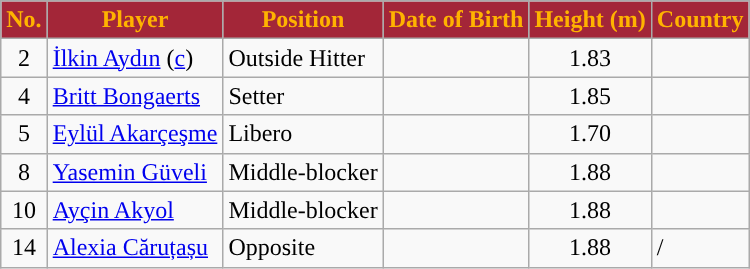<table class="wikitable plainrowheaders sortable">
<tr>
<th style="background:#A32638; color:#FFB300; ">No.</th>
<th style="background:#A32638; color:#FFB300; ">Player</th>
<th style="background:#A32638; color:#FFB300; ">Position</th>
<th style="background:#A32638; color:#FFB300; ">Date of Birth</th>
<th style="background:#A32638; color:#FFB300; ">Height (m)</th>
<th style="background:#A32638; color:#FFB300; ">Country</th>
</tr>
<tr>
<td align="center">2</td>
<td><a href='#'>İlkin Aydın</a> (<a href='#'>c</a>)</td>
<td>Outside Hitter</td>
<td></td>
<td align="center">1.83</td>
<td></td>
</tr>
<tr>
<td align="center">4</td>
<td><a href='#'>Britt Bongaerts</a></td>
<td>Setter</td>
<td></td>
<td align="center">1.85</td>
<td></td>
</tr>
<tr>
<td align="center">5</td>
<td><a href='#'>Eylül Akarçeşme</a></td>
<td>Libero</td>
<td></td>
<td align="center">1.70</td>
<td></td>
</tr>
<tr>
<td align="center">8</td>
<td><a href='#'>Yasemin Güveli</a></td>
<td>Middle-blocker</td>
<td></td>
<td align="center">1.88</td>
<td></td>
</tr>
<tr>
<td align="center">10</td>
<td><a href='#'>Ayçin Akyol</a></td>
<td>Middle-blocker</td>
<td></td>
<td align="center">1.88</td>
<td></td>
</tr>
<tr>
<td align="center">14</td>
<td><a href='#'>Alexia Căruțașu</a></td>
<td>Opposite</td>
<td></td>
<td align="center">1.88</td>
<td> / </td>
</tr>
</table>
